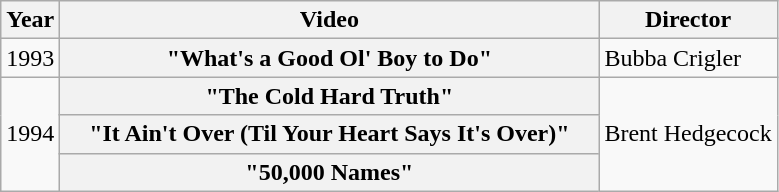<table class="wikitable plainrowheaders">
<tr>
<th>Year</th>
<th style="width:22em;">Video</th>
<th>Director</th>
</tr>
<tr>
<td>1993</td>
<th scope="row">"What's a Good Ol' Boy to Do"</th>
<td>Bubba Crigler</td>
</tr>
<tr>
<td rowspan="3">1994</td>
<th scope="row">"The Cold Hard Truth"</th>
<td rowspan="3">Brent Hedgecock</td>
</tr>
<tr>
<th scope="row">"It Ain't Over (Til Your Heart Says It's Over)"</th>
</tr>
<tr>
<th scope="row">"50,000 Names"</th>
</tr>
</table>
